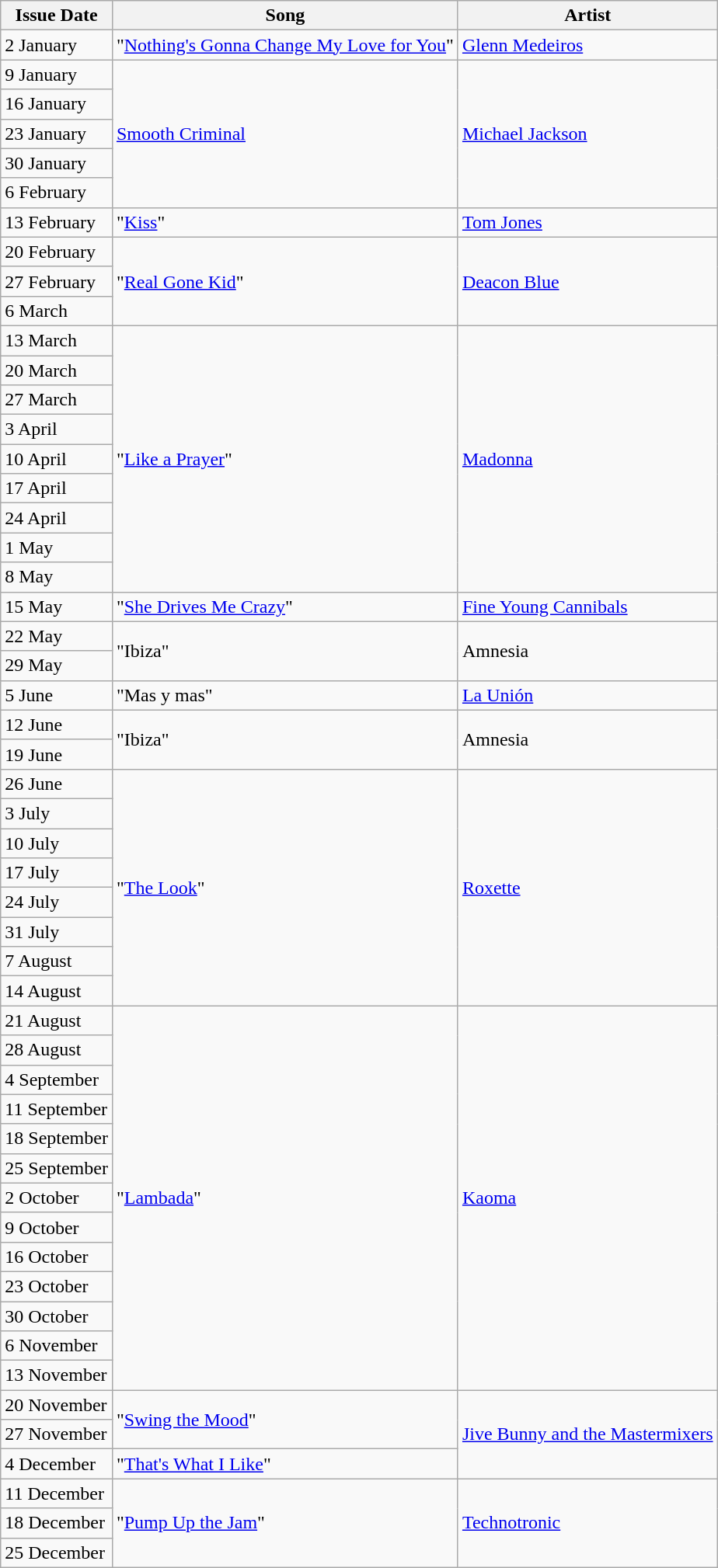<table class="wikitable">
<tr>
<th>Issue Date</th>
<th>Song</th>
<th>Artist</th>
</tr>
<tr>
<td>2 January</td>
<td>"<a href='#'>Nothing's Gonna Change My Love for You</a>"</td>
<td><a href='#'>Glenn Medeiros</a></td>
</tr>
<tr>
<td>9 January</td>
<td rowspan=5><a href='#'>Smooth Criminal</a></td>
<td rowspan=5><a href='#'>Michael Jackson</a></td>
</tr>
<tr>
<td>16 January</td>
</tr>
<tr>
<td>23 January</td>
</tr>
<tr>
<td>30 January</td>
</tr>
<tr>
<td>6 February</td>
</tr>
<tr>
<td>13 February</td>
<td>"<a href='#'>Kiss</a>"</td>
<td><a href='#'>Tom Jones</a></td>
</tr>
<tr>
<td>20 February</td>
<td rowspan=3>"<a href='#'>Real Gone Kid</a>"</td>
<td rowspan=3><a href='#'>Deacon Blue</a></td>
</tr>
<tr>
<td>27 February</td>
</tr>
<tr>
<td>6 March</td>
</tr>
<tr>
<td>13 March</td>
<td rowspan=9>"<a href='#'>Like a Prayer</a>"</td>
<td rowspan=9><a href='#'>Madonna</a></td>
</tr>
<tr>
<td>20 March</td>
</tr>
<tr>
<td>27 March</td>
</tr>
<tr>
<td>3 April</td>
</tr>
<tr>
<td>10 April</td>
</tr>
<tr>
<td>17 April</td>
</tr>
<tr>
<td>24 April</td>
</tr>
<tr>
<td>1 May</td>
</tr>
<tr>
<td>8 May</td>
</tr>
<tr>
<td>15 May</td>
<td>"<a href='#'>She Drives Me Crazy</a>"</td>
<td><a href='#'>Fine Young Cannibals</a></td>
</tr>
<tr>
<td>22 May</td>
<td rowspan=2>"Ibiza"</td>
<td rowspan=2>Amnesia</td>
</tr>
<tr>
<td>29 May</td>
</tr>
<tr>
<td>5 June</td>
<td>"Mas y mas"</td>
<td><a href='#'>La Unión</a></td>
</tr>
<tr>
<td>12 June</td>
<td rowspan=2>"Ibiza"</td>
<td rowspan=2>Amnesia</td>
</tr>
<tr>
<td>19 June</td>
</tr>
<tr>
<td>26 June</td>
<td rowspan=8>"<a href='#'>The Look</a>"</td>
<td rowspan=8><a href='#'>Roxette</a></td>
</tr>
<tr>
<td>3 July</td>
</tr>
<tr>
<td>10 July</td>
</tr>
<tr>
<td>17 July</td>
</tr>
<tr>
<td>24 July</td>
</tr>
<tr>
<td>31 July</td>
</tr>
<tr>
<td>7 August</td>
</tr>
<tr>
<td>14 August</td>
</tr>
<tr>
<td>21 August</td>
<td rowspan=13>"<a href='#'>Lambada</a>"</td>
<td rowspan=13><a href='#'>Kaoma</a></td>
</tr>
<tr>
<td>28 August</td>
</tr>
<tr>
<td>4 September</td>
</tr>
<tr>
<td>11 September</td>
</tr>
<tr>
<td>18 September</td>
</tr>
<tr>
<td>25 September</td>
</tr>
<tr>
<td>2 October</td>
</tr>
<tr>
<td>9 October</td>
</tr>
<tr>
<td>16 October</td>
</tr>
<tr>
<td>23 October</td>
</tr>
<tr>
<td>30 October</td>
</tr>
<tr>
<td>6 November</td>
</tr>
<tr>
<td>13 November</td>
</tr>
<tr>
<td>20 November</td>
<td rowspan=2>"<a href='#'>Swing the Mood</a>"</td>
<td rowspan=3><a href='#'>Jive Bunny and the Mastermixers</a></td>
</tr>
<tr>
<td>27 November</td>
</tr>
<tr>
<td>4 December</td>
<td>"<a href='#'>That's What I Like</a>"</td>
</tr>
<tr>
<td>11 December</td>
<td rowspan=3>"<a href='#'>Pump Up the Jam</a>"</td>
<td rowspan=3><a href='#'>Technotronic</a></td>
</tr>
<tr>
<td>18 December</td>
</tr>
<tr>
<td>25 December</td>
</tr>
</table>
